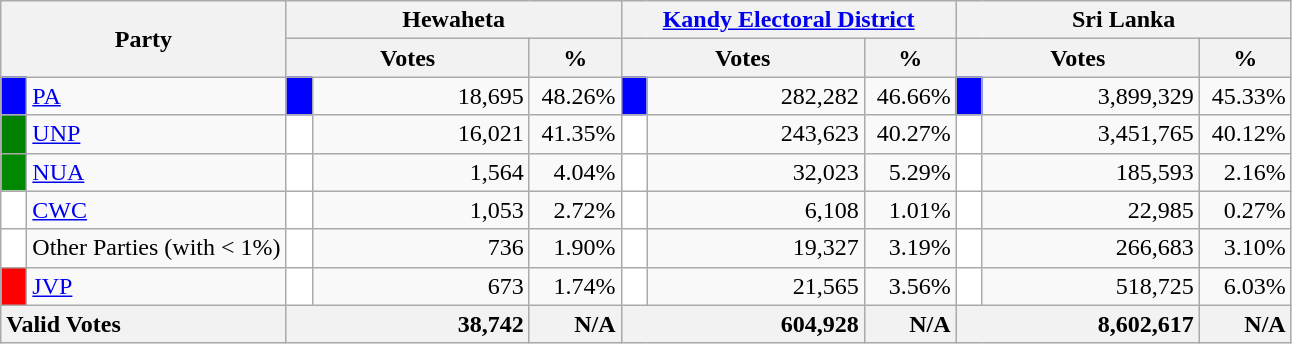<table class="wikitable">
<tr>
<th colspan="2" width="144px"rowspan="2">Party</th>
<th colspan="3" width="216px">Hewaheta</th>
<th colspan="3" width="216px"><a href='#'>Kandy Electoral District</a></th>
<th colspan="3" width="216px">Sri Lanka</th>
</tr>
<tr>
<th colspan="2" width="144px">Votes</th>
<th>%</th>
<th colspan="2" width="144px">Votes</th>
<th>%</th>
<th colspan="2" width="144px">Votes</th>
<th>%</th>
</tr>
<tr>
<td style="background-color:blue;" width="10px"></td>
<td style="text-align:left;"><a href='#'>PA</a></td>
<td style="background-color:blue;" width="10px"></td>
<td style="text-align:right;">18,695</td>
<td style="text-align:right;">48.26%</td>
<td style="background-color:blue;" width="10px"></td>
<td style="text-align:right;">282,282</td>
<td style="text-align:right;">46.66%</td>
<td style="background-color:blue;" width="10px"></td>
<td style="text-align:right;">3,899,329</td>
<td style="text-align:right;">45.33%</td>
</tr>
<tr>
<td style="background-color:green;" width="10px"></td>
<td style="text-align:left;"><a href='#'>UNP</a></td>
<td style="background-color:white;" width="10px"></td>
<td style="text-align:right;">16,021</td>
<td style="text-align:right;">41.35%</td>
<td style="background-color:white;" width="10px"></td>
<td style="text-align:right;">243,623</td>
<td style="text-align:right;">40.27%</td>
<td style="background-color:white;" width="10px"></td>
<td style="text-align:right;">3,451,765</td>
<td style="text-align:right;">40.12%</td>
</tr>
<tr>
<td style="background-color:#008800;" width="10px"></td>
<td style="text-align:left;"><a href='#'>NUA</a></td>
<td style="background-color:white;" width="10px"></td>
<td style="text-align:right;">1,564</td>
<td style="text-align:right;">4.04%</td>
<td style="background-color:white;" width="10px"></td>
<td style="text-align:right;">32,023</td>
<td style="text-align:right;">5.29%</td>
<td style="background-color:white;" width="10px"></td>
<td style="text-align:right;">185,593</td>
<td style="text-align:right;">2.16%</td>
</tr>
<tr>
<td style="background-color:white;" width="10px"></td>
<td style="text-align:left;"><a href='#'>CWC</a></td>
<td style="background-color:white;" width="10px"></td>
<td style="text-align:right;">1,053</td>
<td style="text-align:right;">2.72%</td>
<td style="background-color:white;" width="10px"></td>
<td style="text-align:right;">6,108</td>
<td style="text-align:right;">1.01%</td>
<td style="background-color:white;" width="10px"></td>
<td style="text-align:right;">22,985</td>
<td style="text-align:right;">0.27%</td>
</tr>
<tr>
<td style="background-color:white;" width="10px"></td>
<td style="text-align:left;">Other Parties (with < 1%)</td>
<td style="background-color:white;" width="10px"></td>
<td style="text-align:right;">736</td>
<td style="text-align:right;">1.90%</td>
<td style="background-color:white;" width="10px"></td>
<td style="text-align:right;">19,327</td>
<td style="text-align:right;">3.19%</td>
<td style="background-color:white;" width="10px"></td>
<td style="text-align:right;">266,683</td>
<td style="text-align:right;">3.10%</td>
</tr>
<tr>
<td style="background-color:red;" width="10px"></td>
<td style="text-align:left;"><a href='#'>JVP</a></td>
<td style="background-color:white;" width="10px"></td>
<td style="text-align:right;">673</td>
<td style="text-align:right;">1.74%</td>
<td style="background-color:white;" width="10px"></td>
<td style="text-align:right;">21,565</td>
<td style="text-align:right;">3.56%</td>
<td style="background-color:white;" width="10px"></td>
<td style="text-align:right;">518,725</td>
<td style="text-align:right;">6.03%</td>
</tr>
<tr>
<th colspan="2" width="144px"style="text-align:left;">Valid Votes</th>
<th style="text-align:right;"colspan="2" width="144px">38,742</th>
<th style="text-align:right;">N/A</th>
<th style="text-align:right;"colspan="2" width="144px">604,928</th>
<th style="text-align:right;">N/A</th>
<th style="text-align:right;"colspan="2" width="144px">8,602,617</th>
<th style="text-align:right;">N/A</th>
</tr>
</table>
